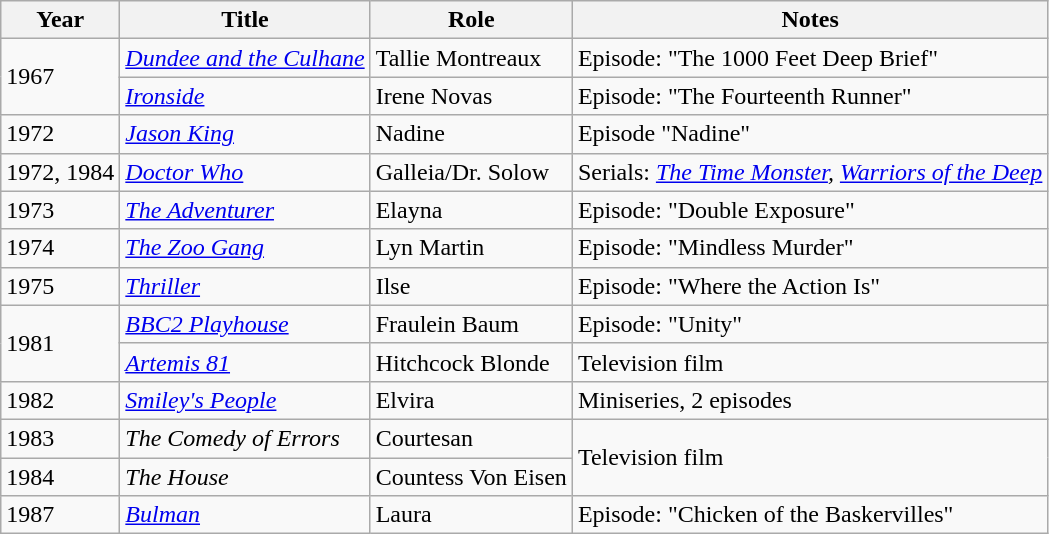<table class="wikitable sortable">
<tr>
<th>Year</th>
<th>Title</th>
<th>Role</th>
<th class="unsortable">Notes</th>
</tr>
<tr>
<td rowspan="2">1967</td>
<td><em><a href='#'>Dundee and the Culhane</a></em></td>
<td>Tallie Montreaux</td>
<td>Episode: "The 1000 Feet Deep Brief"</td>
</tr>
<tr>
<td><em><a href='#'>Ironside</a></em></td>
<td>Irene Novas</td>
<td>Episode: "The Fourteenth Runner"</td>
</tr>
<tr>
<td>1972</td>
<td><em><a href='#'>Jason King</a></em></td>
<td>Nadine</td>
<td>Episode "Nadine"</td>
</tr>
<tr>
<td>1972, 1984</td>
<td><em><a href='#'>Doctor Who</a></em></td>
<td>Galleia/Dr. Solow</td>
<td>Serials: <em><a href='#'>The Time Monster</a>, <a href='#'>Warriors of the Deep</a></em></td>
</tr>
<tr>
<td>1973</td>
<td><em><a href='#'>The Adventurer</a></em></td>
<td>Elayna</td>
<td>Episode: "Double Exposure"</td>
</tr>
<tr>
<td>1974</td>
<td><em><a href='#'>The Zoo Gang</a></em></td>
<td>Lyn Martin</td>
<td>Episode: "Mindless Murder"</td>
</tr>
<tr>
<td>1975</td>
<td><em><a href='#'>Thriller</a></em></td>
<td>Ilse</td>
<td>Episode: "Where the Action Is"</td>
</tr>
<tr>
<td rowspan="2">1981</td>
<td><em><a href='#'>BBC2 Playhouse</a></em></td>
<td>Fraulein Baum</td>
<td>Episode: "Unity"</td>
</tr>
<tr>
<td><em><a href='#'>Artemis 81</a></em></td>
<td>Hitchcock Blonde</td>
<td>Television film</td>
</tr>
<tr>
<td>1982</td>
<td><em><a href='#'>Smiley's People</a></em></td>
<td>Elvira</td>
<td>Miniseries, 2 episodes</td>
</tr>
<tr>
<td>1983</td>
<td><em>The Comedy of Errors</em></td>
<td>Courtesan</td>
<td rowspan="2">Television film</td>
</tr>
<tr>
<td>1984</td>
<td><em>The House</em></td>
<td>Countess Von Eisen</td>
</tr>
<tr>
<td>1987</td>
<td><em><a href='#'>Bulman</a></em></td>
<td>Laura</td>
<td>Episode: "Chicken of the Baskervilles"</td>
</tr>
</table>
